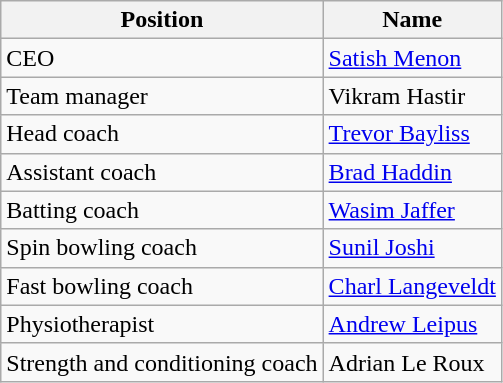<table class="wikitable">
<tr>
<th>Position</th>
<th>Name</th>
</tr>
<tr>
<td>CEO</td>
<td><a href='#'>Satish Menon</a></td>
</tr>
<tr>
<td>Team manager</td>
<td>Vikram Hastir</td>
</tr>
<tr>
<td>Head coach</td>
<td><a href='#'>Trevor Bayliss</a></td>
</tr>
<tr>
<td>Assistant coach</td>
<td><a href='#'>Brad Haddin</a></td>
</tr>
<tr>
<td>Batting coach</td>
<td><a href='#'>Wasim Jaffer</a></td>
</tr>
<tr>
<td>Spin bowling coach</td>
<td><a href='#'>Sunil Joshi</a></td>
</tr>
<tr>
<td>Fast bowling coach</td>
<td><a href='#'>Charl Langeveldt</a></td>
</tr>
<tr>
<td>Physiotherapist</td>
<td><a href='#'>Andrew Leipus</a></td>
</tr>
<tr>
<td>Strength and conditioning coach</td>
<td>Adrian Le Roux</td>
</tr>
</table>
